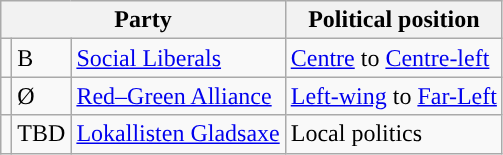<table class="wikitable">
<tr>
<th colspan="3">Party</th>
<th>Political position</th>
</tr>
<tr>
<td></td>
<td>B</td>
<td><a href='#'>Social Liberals</a></td>
<td><a href='#'>Centre</a> to <a href='#'>Centre-left</a></td>
</tr>
<tr>
<td></td>
<td>Ø</td>
<td><a href='#'>Red–Green Alliance</a></td>
<td><a href='#'>Left-wing</a> to  <a href='#'>Far-Left</a></td>
</tr>
<tr>
<td></td>
<td>TBD</td>
<td><a href='#'>Lokallisten Gladsaxe</a></td>
<td>Local politics</td>
</tr>
</table>
